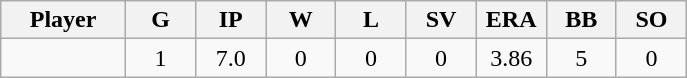<table class="wikitable sortable">
<tr>
<th bgcolor="#DDDDFF" width="16%">Player</th>
<th bgcolor="#DDDDFF" width="9%">G</th>
<th bgcolor="#DDDDFF" width="9%">IP</th>
<th bgcolor="#DDDDFF" width="9%">W</th>
<th bgcolor="#DDDDFF" width="9%">L</th>
<th bgcolor="#DDDDFF" width="9%">SV</th>
<th bgcolor="#DDDDFF" width="9%">ERA</th>
<th bgcolor="#DDDDFF" width="9%">BB</th>
<th bgcolor="#DDDDFF" width="9%">SO</th>
</tr>
<tr align="center">
<td></td>
<td>1</td>
<td>7.0</td>
<td>0</td>
<td>0</td>
<td>0</td>
<td>3.86</td>
<td>5</td>
<td>0</td>
</tr>
</table>
